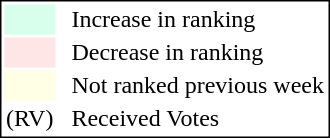<table style="border:1px solid black;">
<tr>
<td style="background:#D8FFEB; width:20px;"></td>
<td> </td>
<td>Increase in ranking</td>
</tr>
<tr>
<td style="background:#FFE6E6; width:20px;"></td>
<td> </td>
<td>Decrease in ranking</td>
</tr>
<tr>
<td style="background:#FFFFE6; width:20px;"></td>
<td> </td>
<td>Not ranked previous week</td>
</tr>
<tr>
<td>(RV)</td>
<td> </td>
<td>Received Votes</td>
</tr>
</table>
